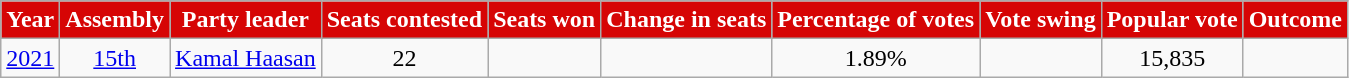<table class="wikitable sortable" style="text-align:center;">
<tr>
<th style="background-color:#D60505;color:white">Year</th>
<th style="background-color:#D60505;color:white">Assembly</th>
<th style="background-color:#D60505;color:white">Party leader</th>
<th style="background-color:#D60505;color:white">Seats contested</th>
<th style="background-color:#D60505;color:white">Seats won</th>
<th style="background-color:#D60505;color:white">Change in seats</th>
<th style="background-color:#D60505;color:white">Percentage of votes</th>
<th style="background-color:#D60505;color:white">Vote swing</th>
<th style="background-color:#D60505;color:white">Popular vote</th>
<th style="background-color:#D60505;color:white">Outcome</th>
</tr>
<tr>
<td><a href='#'>2021</a></td>
<td><a href='#'>15th</a></td>
<td><a href='#'>Kamal&nbsp;Haasan</a></td>
<td>22</td>
<td></td>
<td></td>
<td>1.89%</td>
<td></td>
<td>15,835</td>
<td></td>
</tr>
</table>
